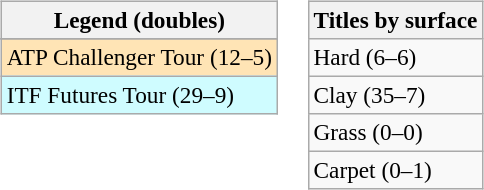<table>
<tr valign=top>
<td><br><table class=wikitable style=font-size:97%>
<tr>
<th>Legend (doubles)</th>
</tr>
<tr bgcolor=e5d1cb>
</tr>
<tr bgcolor=moccasin>
<td>ATP Challenger Tour (12–5)</td>
</tr>
<tr bgcolor=cffcff>
<td>ITF Futures Tour (29–9)</td>
</tr>
</table>
</td>
<td><br><table class=wikitable style=font-size:97%>
<tr>
<th>Titles by surface</th>
</tr>
<tr>
<td>Hard (6–6)</td>
</tr>
<tr>
<td>Clay (35–7)</td>
</tr>
<tr>
<td>Grass (0–0)</td>
</tr>
<tr>
<td>Carpet (0–1)</td>
</tr>
</table>
</td>
</tr>
</table>
